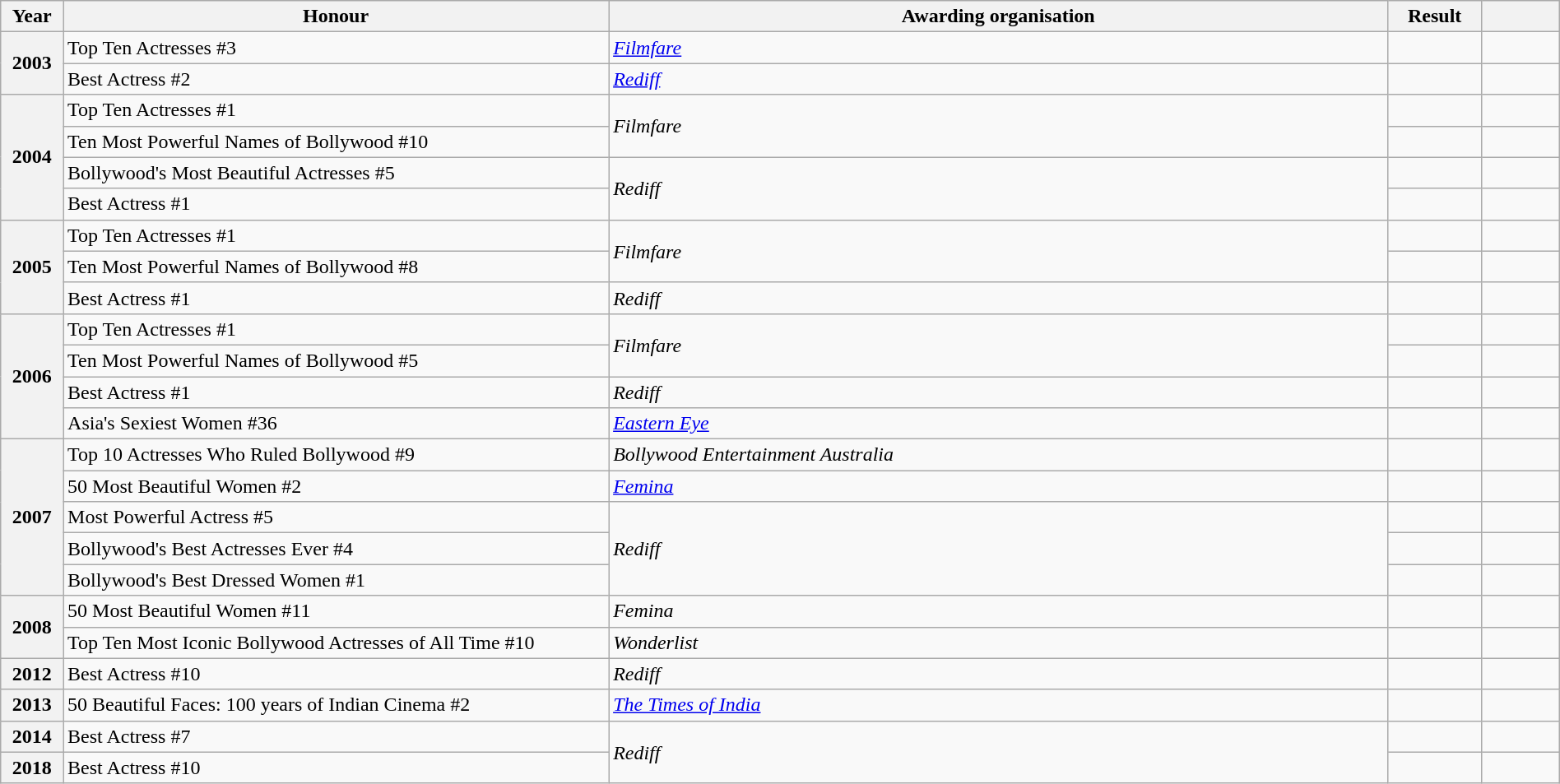<table class="wikitable plainrowheaders" style="width:100%;">
<tr>
<th scope="col" style="width:4%;">Year</th>
<th scope="col" style="width:35%;">Honour</th>
<th scope="col" style="width:50%;">Awarding organisation</th>
<th scope="col" style="width:6%;">Result</th>
<th scope="col" style="width:6%;"></th>
</tr>
<tr>
<th scope="row" rowspan="2">2003</th>
<td>Top Ten Actresses #3</td>
<td><em><a href='#'>Filmfare</a></em></td>
<td></td>
<td style="text-align:center;"></td>
</tr>
<tr>
<td>Best Actress #2</td>
<td><em><a href='#'>Rediff</a></em></td>
<td></td>
<td style="text-align:center;"></td>
</tr>
<tr>
<th scope="row" rowspan="4">2004</th>
<td>Top Ten Actresses #1</td>
<td rowspan="2"><em>Filmfare</em></td>
<td></td>
<td style="text-align:center;"></td>
</tr>
<tr>
<td>Ten Most Powerful Names of Bollywood #10</td>
<td></td>
<td style="text-align:center;"></td>
</tr>
<tr>
<td>Bollywood's Most Beautiful Actresses #5</td>
<td rowspan="2"><em>Rediff</em></td>
<td></td>
<td style="text-align:center;"></td>
</tr>
<tr>
<td>Best Actress #1</td>
<td></td>
<td style="text-align:center;"></td>
</tr>
<tr>
<th scope="row" rowspan="3">2005</th>
<td>Top Ten Actresses #1</td>
<td rowspan="2"><em>Filmfare</em></td>
<td></td>
<td style="text-align:center;"></td>
</tr>
<tr>
<td>Ten Most Powerful Names of Bollywood #8</td>
<td></td>
<td style="text-align:center;"></td>
</tr>
<tr>
<td>Best Actress #1</td>
<td><em>Rediff</em></td>
<td></td>
<td style="text-align:center;"></td>
</tr>
<tr>
<th scope="row" rowspan="4">2006</th>
<td>Top Ten Actresses #1</td>
<td rowspan="2"><em>Filmfare</em></td>
<td></td>
<td style="text-align:center;"></td>
</tr>
<tr>
<td>Ten Most Powerful Names of Bollywood #5</td>
<td></td>
<td style="text-align:center;"></td>
</tr>
<tr>
<td>Best Actress #1</td>
<td><em>Rediff</em></td>
<td></td>
<td style="text-align:center;"></td>
</tr>
<tr>
<td>Asia's Sexiest Women #36</td>
<td><em><a href='#'>Eastern Eye</a></em></td>
<td></td>
<td style="text-align:center;"></td>
</tr>
<tr>
<th scope="row" rowspan="5">2007</th>
<td>Top 10 Actresses Who Ruled Bollywood #9</td>
<td><em>Bollywood Entertainment Australia</em></td>
<td></td>
<td style="text-align:center;"></td>
</tr>
<tr>
<td>50 Most Beautiful Women #2</td>
<td><em><a href='#'>Femina</a></em></td>
<td></td>
<td style="text-align:center;"></td>
</tr>
<tr>
<td>Most Powerful Actress #5</td>
<td rowspan="3"><em>Rediff</em></td>
<td></td>
<td style="text-align:center;"></td>
</tr>
<tr>
<td>Bollywood's Best Actresses Ever #4</td>
<td></td>
<td style="text-align:center;"></td>
</tr>
<tr>
<td>Bollywood's Best Dressed Women #1</td>
<td></td>
<td style="text-align:center;"></td>
</tr>
<tr>
<th scope="row" rowspan="2">2008</th>
<td>50 Most Beautiful Women #11</td>
<td><em>Femina</em></td>
<td></td>
<td style="text-align:center;"></td>
</tr>
<tr>
<td>Top Ten Most Iconic Bollywood Actresses of All Time #10</td>
<td><em>Wonderlist</em></td>
<td></td>
<td style="text-align:center;"></td>
</tr>
<tr>
<th scope="row">2012</th>
<td>Best Actress #10</td>
<td><em>Rediff</em></td>
<td></td>
<td style="text-align:center;"></td>
</tr>
<tr>
<th scope="row">2013</th>
<td>50 Beautiful Faces: 100 years of Indian Cinema #2</td>
<td><em><a href='#'>The Times of India</a></em></td>
<td></td>
<td style="text-align:center;"></td>
</tr>
<tr>
<th scope="row">2014</th>
<td>Best Actress #7</td>
<td rowspan="2"><em>Rediff</em></td>
<td></td>
<td style="text-align:center;"></td>
</tr>
<tr>
<th scope="row">2018</th>
<td>Best Actress #10</td>
<td></td>
<td style="text-align:center;"></td>
</tr>
</table>
